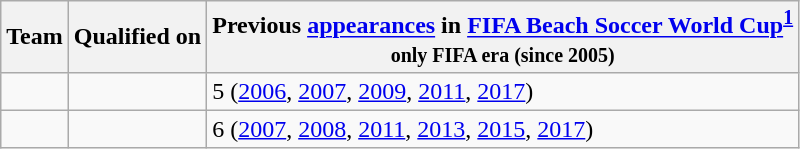<table class="wikitable sortable">
<tr>
<th>Team</th>
<th>Qualified on</th>
<th data-sort-type="number">Previous <a href='#'>appearances</a> in <a href='#'>FIFA Beach Soccer World Cup</a><sup><strong><a href='#'>1</a></strong></sup><br><small>only FIFA era (since 2005)</small></th>
</tr>
<tr>
<td></td>
<td></td>
<td>5 (<a href='#'>2006</a>, <a href='#'>2007</a>, <a href='#'>2009</a>, <a href='#'>2011</a>, <a href='#'>2017</a>)</td>
</tr>
<tr>
<td></td>
<td></td>
<td>6 (<a href='#'>2007</a>, <a href='#'>2008</a>, <a href='#'>2011</a>, <a href='#'>2013</a>, <a href='#'>2015</a>, <a href='#'>2017</a>)</td>
</tr>
</table>
